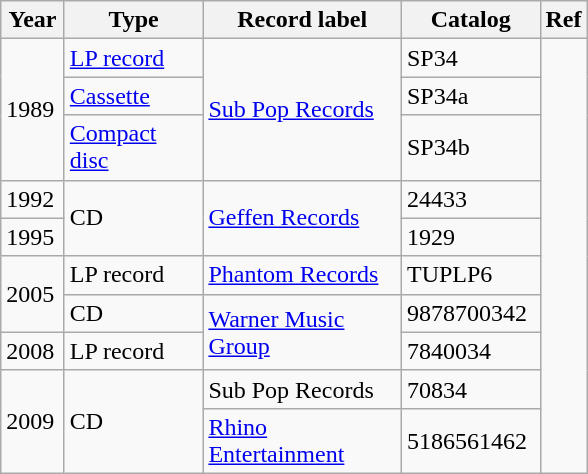<table class="wikitable">
<tr>
<th style="width:35px;">Year</th>
<th style="width:85px;">Type</th>
<th style="width:125px;">Record label</th>
<th style="width:85px;">Catalog</th>
<th style="width:15px;">Ref</th>
</tr>
<tr>
<td rowspan="3">1989</td>
<td><a href='#'>LP record</a></td>
<td rowspan="3"><a href='#'>Sub Pop Records</a></td>
<td>SP34</td>
<td rowspan="11"></td>
</tr>
<tr>
<td><a href='#'>Cassette</a></td>
<td>SP34a</td>
</tr>
<tr>
<td><a href='#'>Compact disc</a></td>
<td>SP34b</td>
</tr>
<tr>
<td>1992</td>
<td rowspan="2">CD</td>
<td rowspan="2"><a href='#'>Geffen Records</a></td>
<td>24433</td>
</tr>
<tr>
<td>1995</td>
<td>1929</td>
</tr>
<tr>
<td rowspan="2">2005</td>
<td>LP record</td>
<td><a href='#'>Phantom Records</a></td>
<td>TUPLP6</td>
</tr>
<tr>
<td>CD</td>
<td rowspan="2"><a href='#'>Warner Music Group</a></td>
<td>9878700342</td>
</tr>
<tr>
<td>2008</td>
<td rowspan="2">LP record</td>
<td>7840034</td>
</tr>
<tr>
<td rowspan="3">2009</td>
<td rowspan="2">Sub Pop Records</td>
<td rowspan="2">70834</td>
</tr>
<tr>
<td rowspan="2">CD</td>
</tr>
<tr>
<td><a href='#'>Rhino Entertainment</a></td>
<td>5186561462</td>
</tr>
</table>
